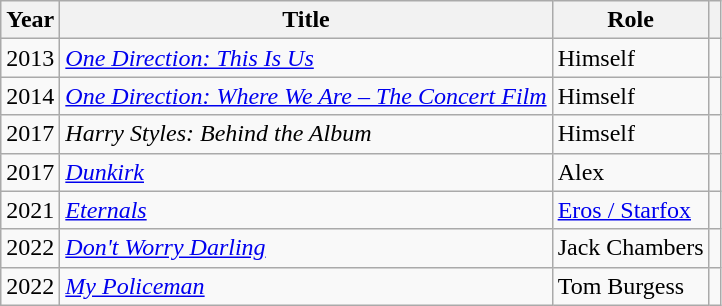<table class="wikitable plainrowheaders sortable" style="margin-right: 0;">
<tr>
<th>Year</th>
<th>Title</th>
<th>Role</th>
<th class="unsortable"></th>
</tr>
<tr>
<td>2013</td>
<td><em><a href='#'>One Direction: This Is Us</a></em></td>
<td>Himself</td>
<td></td>
</tr>
<tr>
<td>2014</td>
<td><em><a href='#'>One Direction: Where We Are – The Concert Film</a></em></td>
<td>Himself</td>
<td></td>
</tr>
<tr>
<td>2017</td>
<td><em>Harry Styles: Behind the Album</em></td>
<td>Himself</td>
<td></td>
</tr>
<tr>
<td>2017</td>
<td><em><a href='#'>Dunkirk</a></em></td>
<td>Alex</td>
<td></td>
</tr>
<tr>
<td>2021</td>
<td><em><a href='#'>Eternals</a></em></td>
<td><a href='#'>Eros / Starfox</a></td>
<td></td>
</tr>
<tr>
<td>2022</td>
<td><em><a href='#'>Don't Worry Darling</a></em></td>
<td>Jack Chambers</td>
<td></td>
</tr>
<tr>
<td>2022</td>
<td><em><a href='#'>My Policeman</a></em></td>
<td>Tom Burgess</td>
<td></td>
</tr>
</table>
